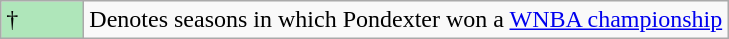<table class="wikitable">
<tr>
<td style="background:#afe6ba; width:3em;">†</td>
<td>Denotes seasons in which Pondexter won a <a href='#'>WNBA championship</a></td>
</tr>
</table>
